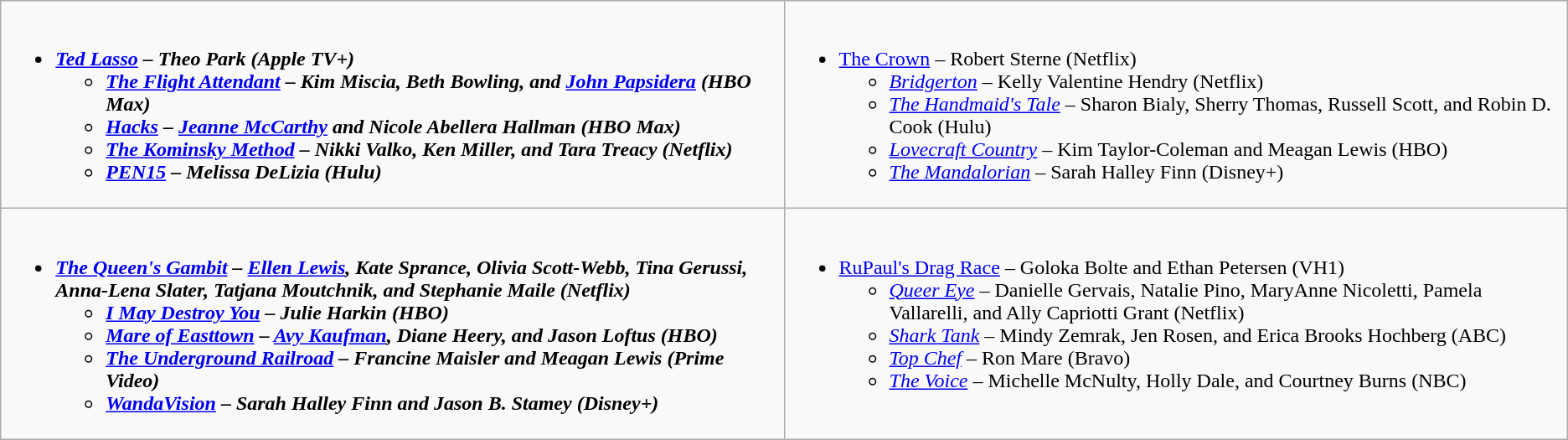<table class="wikitable">
<tr>
<td style="vertical-align:top;" width="50%"><br><ul><li><strong><em><a href='#'>Ted Lasso</a><em> – Theo Park (Apple TV+)<strong><ul><li></em><a href='#'>The Flight Attendant</a><em> – Kim Miscia, Beth Bowling, and <a href='#'>John Papsidera</a> (HBO Max)</li><li></em><a href='#'>Hacks</a><em> – <a href='#'>Jeanne McCarthy</a> and Nicole Abellera Hallman (HBO Max)</li><li></em><a href='#'>The Kominsky Method</a><em> – Nikki Valko, Ken Miller, and Tara Treacy (Netflix)</li><li></em><a href='#'>PEN15</a><em> – Melissa DeLizia (Hulu)</li></ul></li></ul></td>
<td style="vertical-align:top;" width="50%"><br><ul><li></em></strong><a href='#'>The Crown</a></em> – Robert Sterne (Netflix)</strong><ul><li><em><a href='#'>Bridgerton</a></em> – Kelly Valentine Hendry (Netflix)</li><li><em><a href='#'>The Handmaid's Tale</a></em> – Sharon Bialy, Sherry Thomas, Russell Scott, and Robin D. Cook (Hulu)</li><li><em><a href='#'>Lovecraft Country</a></em> – Kim Taylor-Coleman and Meagan Lewis (HBO)</li><li><em><a href='#'>The Mandalorian</a></em> – Sarah Halley Finn (Disney+)</li></ul></li></ul></td>
</tr>
<tr>
<td style="vertical-align:top;" width="50%"><br><ul><li><strong><em><a href='#'>The Queen's Gambit</a><em> – <a href='#'>Ellen Lewis</a>, Kate Sprance, Olivia Scott-Webb, Tina Gerussi, Anna-Lena Slater, Tatjana Moutchnik, and Stephanie Maile (Netflix)<strong><ul><li></em><a href='#'>I May Destroy You</a><em> – Julie Harkin (HBO)</li><li></em><a href='#'>Mare of Easttown</a><em> – <a href='#'>Avy Kaufman</a>, Diane Heery, and Jason Loftus (HBO)</li><li></em><a href='#'>The Underground Railroad</a><em> – Francine Maisler and Meagan Lewis (Prime Video)</li><li></em><a href='#'>WandaVision</a><em> – Sarah Halley Finn and Jason B. Stamey (Disney+)</li></ul></li></ul></td>
<td style="vertical-align:top;" width="50%"><br><ul><li></em></strong><a href='#'>RuPaul's Drag Race</a></em> – Goloka Bolte and Ethan Petersen (VH1)</strong><ul><li><em><a href='#'>Queer Eye</a></em> – Danielle Gervais, Natalie Pino, MaryAnne Nicoletti, Pamela Vallarelli, and Ally Capriotti Grant (Netflix)</li><li><em><a href='#'>Shark Tank</a></em> – Mindy Zemrak, Jen Rosen, and Erica Brooks Hochberg (ABC)</li><li><em><a href='#'>Top Chef</a></em> – Ron Mare (Bravo)</li><li><em><a href='#'>The Voice</a></em> – Michelle McNulty, Holly Dale, and Courtney Burns (NBC)</li></ul></li></ul></td>
</tr>
</table>
